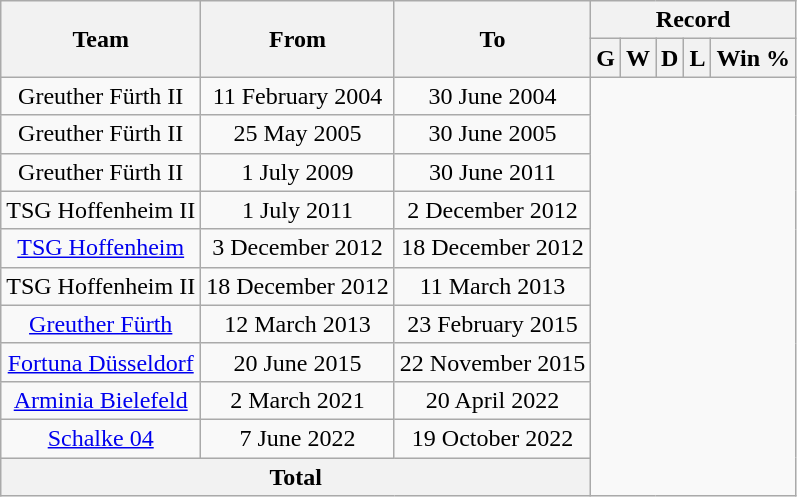<table class="wikitable" style="text-align: center">
<tr>
<th rowspan="2">Team</th>
<th rowspan="2">From</th>
<th rowspan="2">To</th>
<th colspan="5">Record</th>
</tr>
<tr>
<th>G</th>
<th>W</th>
<th>D</th>
<th>L</th>
<th>Win %</th>
</tr>
<tr>
<td>Greuther Fürth II</td>
<td>11 February 2004</td>
<td>30 June 2004<br></td>
</tr>
<tr>
<td>Greuther Fürth II</td>
<td>25 May 2005</td>
<td>30 June 2005<br></td>
</tr>
<tr>
<td>Greuther Fürth II</td>
<td>1 July 2009</td>
<td>30 June 2011<br></td>
</tr>
<tr>
<td>TSG Hoffenheim II</td>
<td>1 July 2011</td>
<td>2 December 2012<br></td>
</tr>
<tr>
<td><a href='#'>TSG Hoffenheim</a></td>
<td>3 December 2012</td>
<td>18 December 2012<br></td>
</tr>
<tr>
<td>TSG Hoffenheim II</td>
<td>18 December 2012</td>
<td>11 March 2013<br></td>
</tr>
<tr>
<td><a href='#'>Greuther Fürth</a></td>
<td>12 March 2013</td>
<td>23 February 2015<br></td>
</tr>
<tr>
<td><a href='#'>Fortuna Düsseldorf</a></td>
<td>20 June 2015</td>
<td>22 November 2015<br></td>
</tr>
<tr>
<td><a href='#'>Arminia Bielefeld</a></td>
<td>2 March 2021</td>
<td>20 April 2022<br></td>
</tr>
<tr>
<td><a href='#'>Schalke 04</a></td>
<td>7 June 2022</td>
<td>19 October 2022<br></td>
</tr>
<tr>
<th colspan="3">Total<br></th>
</tr>
</table>
